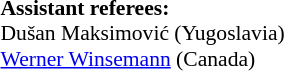<table width=50% style="font-size: 90%">
<tr>
<td><br><strong>Assistant referees:</strong>
<br>Dušan Maksimović (Yugoslavia)
<br><a href='#'>Werner Winsemann</a> (Canada)</td>
</tr>
</table>
